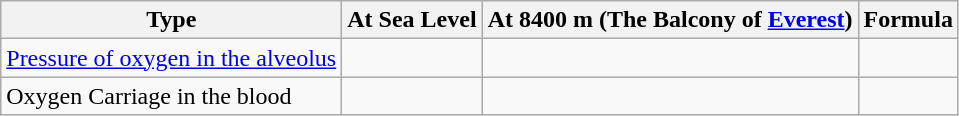<table class="wikitable">
<tr>
<th>Type</th>
<th>At Sea Level</th>
<th>At 8400 m (The Balcony of <a href='#'>Everest</a>)</th>
<th>Formula</th>
</tr>
<tr>
<td><a href='#'>Pressure of oxygen in the alveolus</a></td>
<td></td>
<td></td>
<td></td>
</tr>
<tr>
<td>Oxygen Carriage in the blood</td>
<td></td>
<td></td>
<td></td>
</tr>
</table>
